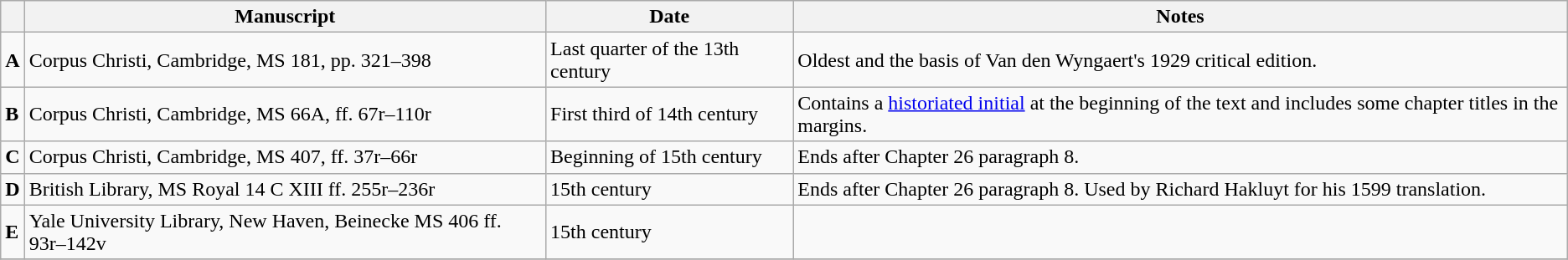<table class="wikitable">
<tr>
<th></th>
<th>Manuscript</th>
<th>Date</th>
<th>Notes</th>
</tr>
<tr>
<td><strong>A</strong></td>
<td>Corpus Christi, Cambridge, MS 181, pp. 321–398</td>
<td>Last quarter of the 13th century</td>
<td>Oldest and the basis of Van den Wyngaert's 1929 critical edition.</td>
</tr>
<tr>
<td><strong>B</strong></td>
<td>Corpus Christi, Cambridge, MS 66A, ff. 67r–110r</td>
<td>First third of 14th century</td>
<td>Contains a <a href='#'>historiated initial</a> at the beginning of the text and includes some chapter titles in the margins.</td>
</tr>
<tr>
<td><strong>C</strong></td>
<td>Corpus Christi, Cambridge, MS 407, ff. 37r–66r</td>
<td>Beginning of 15th century</td>
<td>Ends after Chapter 26 paragraph 8.</td>
</tr>
<tr>
<td><strong>D</strong></td>
<td>British Library, MS Royal 14 C XIII ff. 255r–236r</td>
<td>15th century</td>
<td>Ends after Chapter 26 paragraph 8. Used by Richard Hakluyt for his 1599 translation.</td>
</tr>
<tr>
<td><strong>E</strong></td>
<td>Yale University Library, New Haven, Beinecke MS 406 ff. 93r–142v</td>
<td>15th century</td>
<td></td>
</tr>
<tr>
</tr>
</table>
